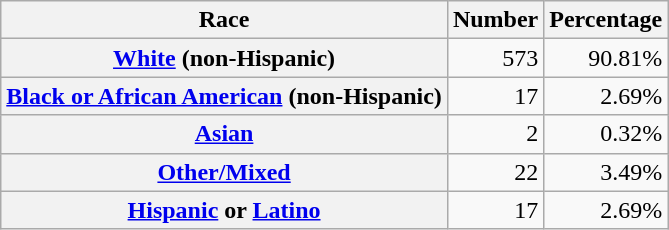<table class="wikitable" style="text-align:right">
<tr>
<th scope="col">Race</th>
<th scope="col">Number</th>
<th scope="col">Percentage</th>
</tr>
<tr>
<th scope="row"><a href='#'>White</a> (non-Hispanic)</th>
<td>573</td>
<td>90.81%</td>
</tr>
<tr>
<th scope="row"><a href='#'>Black or African American</a> (non-Hispanic)</th>
<td>17</td>
<td>2.69%</td>
</tr>
<tr>
<th scope="row"><a href='#'>Asian</a></th>
<td>2</td>
<td>0.32%</td>
</tr>
<tr>
<th scope="row"><a href='#'>Other/Mixed</a></th>
<td>22</td>
<td>3.49%</td>
</tr>
<tr>
<th scope="row"><a href='#'>Hispanic</a> or <a href='#'>Latino</a></th>
<td>17</td>
<td>2.69%</td>
</tr>
</table>
